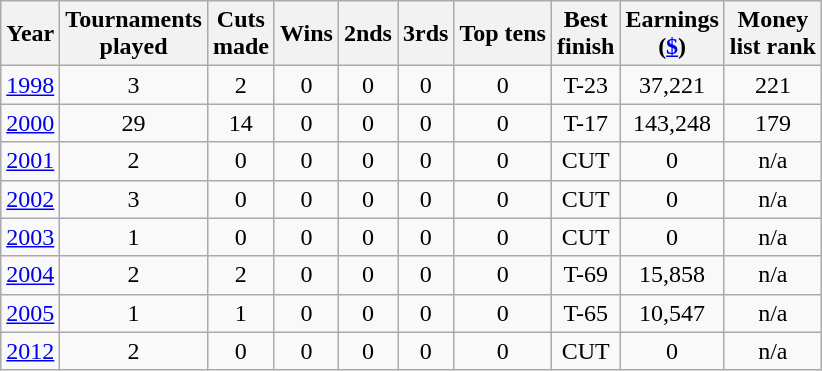<table class="sortable wikitable"  style="text-align:center">
<tr>
<th>Year</th>
<th>Tournaments <br>played</th>
<th>Cuts <br>made</th>
<th>Wins</th>
<th>2nds</th>
<th>3rds</th>
<th>Top tens</th>
<th>Best<br>finish</th>
<th>Earnings<br>(<a href='#'>$</a>)</th>
<th>Money<br>list rank</th>
</tr>
<tr>
<td><a href='#'>1998</a></td>
<td>3</td>
<td>2</td>
<td>0</td>
<td>0</td>
<td>0</td>
<td>0</td>
<td>T-23</td>
<td>37,221</td>
<td>221</td>
</tr>
<tr>
<td><a href='#'>2000</a></td>
<td>29</td>
<td>14</td>
<td>0</td>
<td>0</td>
<td>0</td>
<td>0</td>
<td>T-17</td>
<td>143,248</td>
<td>179</td>
</tr>
<tr>
<td><a href='#'>2001</a></td>
<td>2</td>
<td>0</td>
<td>0</td>
<td>0</td>
<td>0</td>
<td>0</td>
<td>CUT</td>
<td>0</td>
<td>n/a</td>
</tr>
<tr>
<td><a href='#'>2002</a></td>
<td>3</td>
<td>0</td>
<td>0</td>
<td>0</td>
<td>0</td>
<td>0</td>
<td>CUT</td>
<td>0</td>
<td>n/a</td>
</tr>
<tr>
<td><a href='#'>2003</a></td>
<td>1</td>
<td>0</td>
<td>0</td>
<td>0</td>
<td>0</td>
<td>0</td>
<td>CUT</td>
<td>0</td>
<td>n/a</td>
</tr>
<tr>
<td><a href='#'>2004</a></td>
<td>2</td>
<td>2</td>
<td>0</td>
<td>0</td>
<td>0</td>
<td>0</td>
<td>T-69</td>
<td>15,858</td>
<td>n/a</td>
</tr>
<tr>
<td><a href='#'>2005</a></td>
<td>1</td>
<td>1</td>
<td>0</td>
<td>0</td>
<td>0</td>
<td>0</td>
<td>T-65</td>
<td>10,547</td>
<td>n/a</td>
</tr>
<tr>
<td><a href='#'>2012</a></td>
<td>2</td>
<td>0</td>
<td>0</td>
<td>0</td>
<td>0</td>
<td>0</td>
<td>CUT</td>
<td>0</td>
<td>n/a</td>
</tr>
</table>
